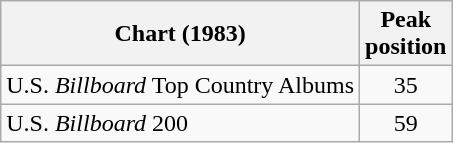<table class="wikitable">
<tr>
<th>Chart (1983)</th>
<th>Peak<br>position</th>
</tr>
<tr>
<td>U.S. <em>Billboard</em> Top Country Albums</td>
<td align="center">35</td>
</tr>
<tr>
<td>U.S. <em>Billboard</em> 200</td>
<td align="center">59</td>
</tr>
</table>
